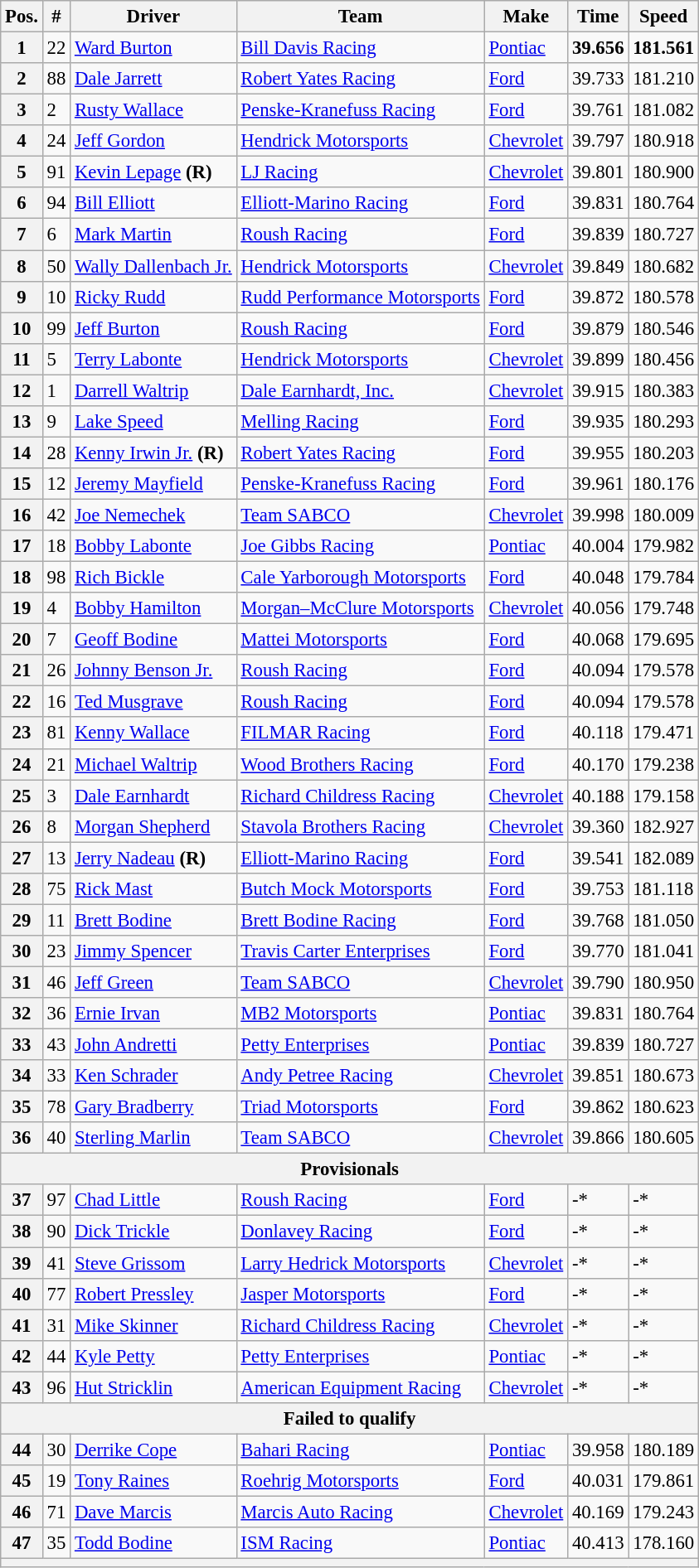<table class="wikitable" style="font-size:95%">
<tr>
<th>Pos.</th>
<th>#</th>
<th>Driver</th>
<th>Team</th>
<th>Make</th>
<th>Time</th>
<th>Speed</th>
</tr>
<tr>
<th>1</th>
<td>22</td>
<td><a href='#'>Ward Burton</a></td>
<td><a href='#'>Bill Davis Racing</a></td>
<td><a href='#'>Pontiac</a></td>
<td><strong>39.656</strong></td>
<td><strong>181.561</strong></td>
</tr>
<tr>
<th>2</th>
<td>88</td>
<td><a href='#'>Dale Jarrett</a></td>
<td><a href='#'>Robert Yates Racing</a></td>
<td><a href='#'>Ford</a></td>
<td>39.733</td>
<td>181.210</td>
</tr>
<tr>
<th>3</th>
<td>2</td>
<td><a href='#'>Rusty Wallace</a></td>
<td><a href='#'>Penske-Kranefuss Racing</a></td>
<td><a href='#'>Ford</a></td>
<td>39.761</td>
<td>181.082</td>
</tr>
<tr>
<th>4</th>
<td>24</td>
<td><a href='#'>Jeff Gordon</a></td>
<td><a href='#'>Hendrick Motorsports</a></td>
<td><a href='#'>Chevrolet</a></td>
<td>39.797</td>
<td>180.918</td>
</tr>
<tr>
<th>5</th>
<td>91</td>
<td><a href='#'>Kevin Lepage</a> <strong>(R)</strong></td>
<td><a href='#'>LJ Racing</a></td>
<td><a href='#'>Chevrolet</a></td>
<td>39.801</td>
<td>180.900</td>
</tr>
<tr>
<th>6</th>
<td>94</td>
<td><a href='#'>Bill Elliott</a></td>
<td><a href='#'>Elliott-Marino Racing</a></td>
<td><a href='#'>Ford</a></td>
<td>39.831</td>
<td>180.764</td>
</tr>
<tr>
<th>7</th>
<td>6</td>
<td><a href='#'>Mark Martin</a></td>
<td><a href='#'>Roush Racing</a></td>
<td><a href='#'>Ford</a></td>
<td>39.839</td>
<td>180.727</td>
</tr>
<tr>
<th>8</th>
<td>50</td>
<td><a href='#'>Wally Dallenbach Jr.</a></td>
<td><a href='#'>Hendrick Motorsports</a></td>
<td><a href='#'>Chevrolet</a></td>
<td>39.849</td>
<td>180.682</td>
</tr>
<tr>
<th>9</th>
<td>10</td>
<td><a href='#'>Ricky Rudd</a></td>
<td><a href='#'>Rudd Performance Motorsports</a></td>
<td><a href='#'>Ford</a></td>
<td>39.872</td>
<td>180.578</td>
</tr>
<tr>
<th>10</th>
<td>99</td>
<td><a href='#'>Jeff Burton</a></td>
<td><a href='#'>Roush Racing</a></td>
<td><a href='#'>Ford</a></td>
<td>39.879</td>
<td>180.546</td>
</tr>
<tr>
<th>11</th>
<td>5</td>
<td><a href='#'>Terry Labonte</a></td>
<td><a href='#'>Hendrick Motorsports</a></td>
<td><a href='#'>Chevrolet</a></td>
<td>39.899</td>
<td>180.456</td>
</tr>
<tr>
<th>12</th>
<td>1</td>
<td><a href='#'>Darrell Waltrip</a></td>
<td><a href='#'>Dale Earnhardt, Inc.</a></td>
<td><a href='#'>Chevrolet</a></td>
<td>39.915</td>
<td>180.383</td>
</tr>
<tr>
<th>13</th>
<td>9</td>
<td><a href='#'>Lake Speed</a></td>
<td><a href='#'>Melling Racing</a></td>
<td><a href='#'>Ford</a></td>
<td>39.935</td>
<td>180.293</td>
</tr>
<tr>
<th>14</th>
<td>28</td>
<td><a href='#'>Kenny Irwin Jr.</a> <strong>(R)</strong></td>
<td><a href='#'>Robert Yates Racing</a></td>
<td><a href='#'>Ford</a></td>
<td>39.955</td>
<td>180.203</td>
</tr>
<tr>
<th>15</th>
<td>12</td>
<td><a href='#'>Jeremy Mayfield</a></td>
<td><a href='#'>Penske-Kranefuss Racing</a></td>
<td><a href='#'>Ford</a></td>
<td>39.961</td>
<td>180.176</td>
</tr>
<tr>
<th>16</th>
<td>42</td>
<td><a href='#'>Joe Nemechek</a></td>
<td><a href='#'>Team SABCO</a></td>
<td><a href='#'>Chevrolet</a></td>
<td>39.998</td>
<td>180.009</td>
</tr>
<tr>
<th>17</th>
<td>18</td>
<td><a href='#'>Bobby Labonte</a></td>
<td><a href='#'>Joe Gibbs Racing</a></td>
<td><a href='#'>Pontiac</a></td>
<td>40.004</td>
<td>179.982</td>
</tr>
<tr>
<th>18</th>
<td>98</td>
<td><a href='#'>Rich Bickle</a></td>
<td><a href='#'>Cale Yarborough Motorsports</a></td>
<td><a href='#'>Ford</a></td>
<td>40.048</td>
<td>179.784</td>
</tr>
<tr>
<th>19</th>
<td>4</td>
<td><a href='#'>Bobby Hamilton</a></td>
<td><a href='#'>Morgan–McClure Motorsports</a></td>
<td><a href='#'>Chevrolet</a></td>
<td>40.056</td>
<td>179.748</td>
</tr>
<tr>
<th>20</th>
<td>7</td>
<td><a href='#'>Geoff Bodine</a></td>
<td><a href='#'>Mattei Motorsports</a></td>
<td><a href='#'>Ford</a></td>
<td>40.068</td>
<td>179.695</td>
</tr>
<tr>
<th>21</th>
<td>26</td>
<td><a href='#'>Johnny Benson Jr.</a></td>
<td><a href='#'>Roush Racing</a></td>
<td><a href='#'>Ford</a></td>
<td>40.094</td>
<td>179.578</td>
</tr>
<tr>
<th>22</th>
<td>16</td>
<td><a href='#'>Ted Musgrave</a></td>
<td><a href='#'>Roush Racing</a></td>
<td><a href='#'>Ford</a></td>
<td>40.094</td>
<td>179.578</td>
</tr>
<tr>
<th>23</th>
<td>81</td>
<td><a href='#'>Kenny Wallace</a></td>
<td><a href='#'>FILMAR Racing</a></td>
<td><a href='#'>Ford</a></td>
<td>40.118</td>
<td>179.471</td>
</tr>
<tr>
<th>24</th>
<td>21</td>
<td><a href='#'>Michael Waltrip</a></td>
<td><a href='#'>Wood Brothers Racing</a></td>
<td><a href='#'>Ford</a></td>
<td>40.170</td>
<td>179.238</td>
</tr>
<tr>
<th>25</th>
<td>3</td>
<td><a href='#'>Dale Earnhardt</a></td>
<td><a href='#'>Richard Childress Racing</a></td>
<td><a href='#'>Chevrolet</a></td>
<td>40.188</td>
<td>179.158</td>
</tr>
<tr>
<th>26</th>
<td>8</td>
<td><a href='#'>Morgan Shepherd</a></td>
<td><a href='#'>Stavola Brothers Racing</a></td>
<td><a href='#'>Chevrolet</a></td>
<td>39.360</td>
<td>182.927</td>
</tr>
<tr>
<th>27</th>
<td>13</td>
<td><a href='#'>Jerry Nadeau</a> <strong>(R)</strong></td>
<td><a href='#'>Elliott-Marino Racing</a></td>
<td><a href='#'>Ford</a></td>
<td>39.541</td>
<td>182.089</td>
</tr>
<tr>
<th>28</th>
<td>75</td>
<td><a href='#'>Rick Mast</a></td>
<td><a href='#'>Butch Mock Motorsports</a></td>
<td><a href='#'>Ford</a></td>
<td>39.753</td>
<td>181.118</td>
</tr>
<tr>
<th>29</th>
<td>11</td>
<td><a href='#'>Brett Bodine</a></td>
<td><a href='#'>Brett Bodine Racing</a></td>
<td><a href='#'>Ford</a></td>
<td>39.768</td>
<td>181.050</td>
</tr>
<tr>
<th>30</th>
<td>23</td>
<td><a href='#'>Jimmy Spencer</a></td>
<td><a href='#'>Travis Carter Enterprises</a></td>
<td><a href='#'>Ford</a></td>
<td>39.770</td>
<td>181.041</td>
</tr>
<tr>
<th>31</th>
<td>46</td>
<td><a href='#'>Jeff Green</a></td>
<td><a href='#'>Team SABCO</a></td>
<td><a href='#'>Chevrolet</a></td>
<td>39.790</td>
<td>180.950</td>
</tr>
<tr>
<th>32</th>
<td>36</td>
<td><a href='#'>Ernie Irvan</a></td>
<td><a href='#'>MB2 Motorsports</a></td>
<td><a href='#'>Pontiac</a></td>
<td>39.831</td>
<td>180.764</td>
</tr>
<tr>
<th>33</th>
<td>43</td>
<td><a href='#'>John Andretti</a></td>
<td><a href='#'>Petty Enterprises</a></td>
<td><a href='#'>Pontiac</a></td>
<td>39.839</td>
<td>180.727</td>
</tr>
<tr>
<th>34</th>
<td>33</td>
<td><a href='#'>Ken Schrader</a></td>
<td><a href='#'>Andy Petree Racing</a></td>
<td><a href='#'>Chevrolet</a></td>
<td>39.851</td>
<td>180.673</td>
</tr>
<tr>
<th>35</th>
<td>78</td>
<td><a href='#'>Gary Bradberry</a></td>
<td><a href='#'>Triad Motorsports</a></td>
<td><a href='#'>Ford</a></td>
<td>39.862</td>
<td>180.623</td>
</tr>
<tr>
<th>36</th>
<td>40</td>
<td><a href='#'>Sterling Marlin</a></td>
<td><a href='#'>Team SABCO</a></td>
<td><a href='#'>Chevrolet</a></td>
<td>39.866</td>
<td>180.605</td>
</tr>
<tr>
<th colspan="7">Provisionals</th>
</tr>
<tr>
<th>37</th>
<td>97</td>
<td><a href='#'>Chad Little</a></td>
<td><a href='#'>Roush Racing</a></td>
<td><a href='#'>Ford</a></td>
<td>-*</td>
<td>-*</td>
</tr>
<tr>
<th>38</th>
<td>90</td>
<td><a href='#'>Dick Trickle</a></td>
<td><a href='#'>Donlavey Racing</a></td>
<td><a href='#'>Ford</a></td>
<td>-*</td>
<td>-*</td>
</tr>
<tr>
<th>39</th>
<td>41</td>
<td><a href='#'>Steve Grissom</a></td>
<td><a href='#'>Larry Hedrick Motorsports</a></td>
<td><a href='#'>Chevrolet</a></td>
<td>-*</td>
<td>-*</td>
</tr>
<tr>
<th>40</th>
<td>77</td>
<td><a href='#'>Robert Pressley</a></td>
<td><a href='#'>Jasper Motorsports</a></td>
<td><a href='#'>Ford</a></td>
<td>-*</td>
<td>-*</td>
</tr>
<tr>
<th>41</th>
<td>31</td>
<td><a href='#'>Mike Skinner</a></td>
<td><a href='#'>Richard Childress Racing</a></td>
<td><a href='#'>Chevrolet</a></td>
<td>-*</td>
<td>-*</td>
</tr>
<tr>
<th>42</th>
<td>44</td>
<td><a href='#'>Kyle Petty</a></td>
<td><a href='#'>Petty Enterprises</a></td>
<td><a href='#'>Pontiac</a></td>
<td>-*</td>
<td>-*</td>
</tr>
<tr>
<th>43</th>
<td>96</td>
<td><a href='#'>Hut Stricklin</a></td>
<td><a href='#'>American Equipment Racing</a></td>
<td><a href='#'>Chevrolet</a></td>
<td>-*</td>
<td>-*</td>
</tr>
<tr>
<th colspan="7">Failed to qualify</th>
</tr>
<tr>
<th>44</th>
<td>30</td>
<td><a href='#'>Derrike Cope</a></td>
<td><a href='#'>Bahari Racing</a></td>
<td><a href='#'>Pontiac</a></td>
<td>39.958</td>
<td>180.189</td>
</tr>
<tr>
<th>45</th>
<td>19</td>
<td><a href='#'>Tony Raines</a></td>
<td><a href='#'>Roehrig Motorsports</a></td>
<td><a href='#'>Ford</a></td>
<td>40.031</td>
<td>179.861</td>
</tr>
<tr>
<th>46</th>
<td>71</td>
<td><a href='#'>Dave Marcis</a></td>
<td><a href='#'>Marcis Auto Racing</a></td>
<td><a href='#'>Chevrolet</a></td>
<td>40.169</td>
<td>179.243</td>
</tr>
<tr>
<th>47</th>
<td>35</td>
<td><a href='#'>Todd Bodine</a></td>
<td><a href='#'>ISM Racing</a></td>
<td><a href='#'>Pontiac</a></td>
<td>40.413</td>
<td>178.160</td>
</tr>
<tr>
<th colspan="7"></th>
</tr>
</table>
